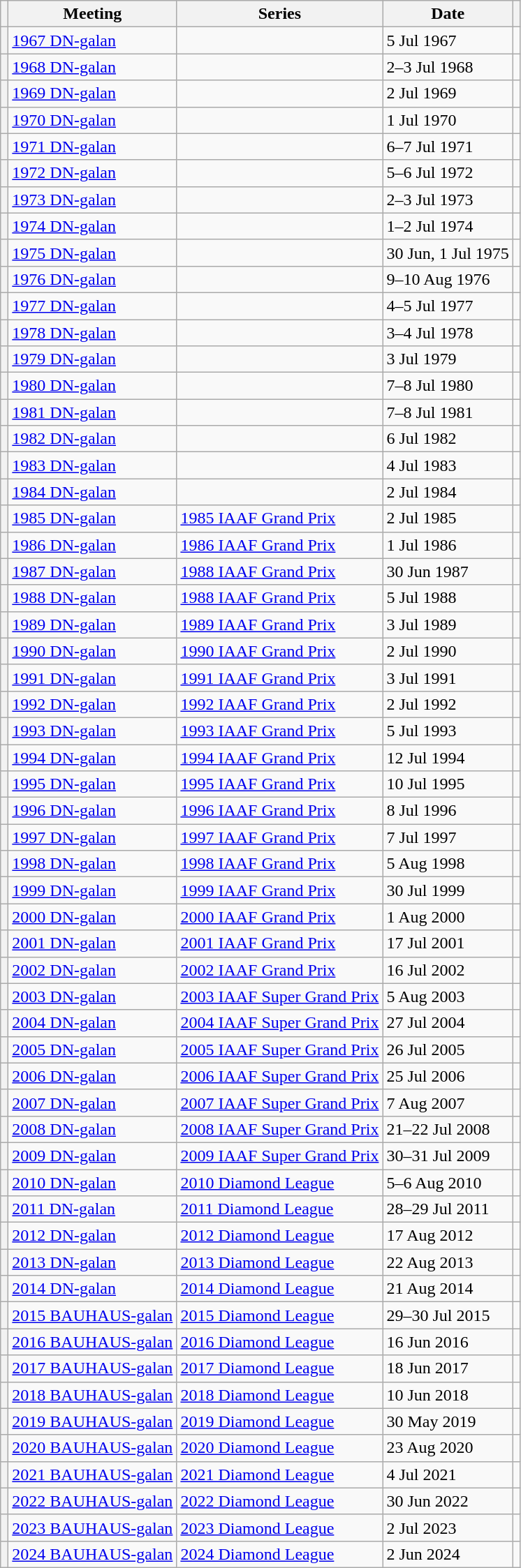<table class="wikitable plainrowheaders sticky-header defaultleft col4right">
<tr>
<th scope="col"></th>
<th scope="col">Meeting</th>
<th scope="col">Series</th>
<th scope="col">Date</th>
<th scope="col"></th>
</tr>
<tr>
<th scope="row"></th>
<td><a href='#'>1967 DN-galan</a></td>
<td></td>
<td>5 Jul 1967</td>
<td></td>
</tr>
<tr>
<th scope="row"></th>
<td><a href='#'>1968 DN-galan</a></td>
<td></td>
<td>2–3 Jul 1968</td>
<td></td>
</tr>
<tr>
<th scope="row"></th>
<td><a href='#'>1969 DN-galan</a></td>
<td></td>
<td>2 Jul 1969</td>
<td></td>
</tr>
<tr>
<th scope="row"></th>
<td><a href='#'>1970 DN-galan</a></td>
<td></td>
<td>1 Jul 1970</td>
<td></td>
</tr>
<tr>
<th scope="row"></th>
<td><a href='#'>1971 DN-galan</a></td>
<td></td>
<td>6–7 Jul 1971</td>
<td></td>
</tr>
<tr>
<th scope="row"></th>
<td><a href='#'>1972 DN-galan</a></td>
<td></td>
<td>5–6 Jul 1972</td>
<td></td>
</tr>
<tr>
<th scope="row"></th>
<td><a href='#'>1973 DN-galan</a></td>
<td></td>
<td>2–3 Jul 1973</td>
<td></td>
</tr>
<tr>
<th scope="row"></th>
<td><a href='#'>1974 DN-galan</a></td>
<td></td>
<td>1–2 Jul 1974</td>
<td></td>
</tr>
<tr>
<th scope="row"></th>
<td><a href='#'>1975 DN-galan</a></td>
<td></td>
<td>30 Jun, 1 Jul 1975</td>
<td></td>
</tr>
<tr>
<th scope="row"></th>
<td><a href='#'>1976 DN-galan</a></td>
<td></td>
<td>9–10 Aug 1976</td>
<td></td>
</tr>
<tr>
<th scope="row"></th>
<td><a href='#'>1977 DN-galan</a></td>
<td></td>
<td>4–5 Jul 1977</td>
<td></td>
</tr>
<tr>
<th scope="row"></th>
<td><a href='#'>1978 DN-galan</a></td>
<td></td>
<td>3–4 Jul 1978</td>
<td></td>
</tr>
<tr>
<th scope="row"></th>
<td><a href='#'>1979 DN-galan</a></td>
<td></td>
<td>3 Jul 1979</td>
<td></td>
</tr>
<tr>
<th scope="row"></th>
<td><a href='#'>1980 DN-galan</a></td>
<td></td>
<td>7–8 Jul 1980</td>
<td></td>
</tr>
<tr>
<th scope="row"></th>
<td><a href='#'>1981 DN-galan</a></td>
<td></td>
<td>7–8 Jul 1981</td>
<td></td>
</tr>
<tr>
<th scope="row"></th>
<td><a href='#'>1982 DN-galan</a></td>
<td></td>
<td>6 Jul 1982</td>
<td></td>
</tr>
<tr>
<th scope="row"></th>
<td><a href='#'>1983 DN-galan</a></td>
<td></td>
<td>4 Jul 1983</td>
<td></td>
</tr>
<tr>
<th scope="row"></th>
<td><a href='#'>1984 DN-galan</a></td>
<td></td>
<td>2 Jul 1984</td>
<td></td>
</tr>
<tr>
<th scope="row"></th>
<td><a href='#'>1985 DN-galan</a></td>
<td><a href='#'>1985 IAAF Grand Prix</a></td>
<td>2 Jul 1985</td>
<td></td>
</tr>
<tr>
<th scope="row"></th>
<td><a href='#'>1986 DN-galan</a></td>
<td><a href='#'>1986 IAAF Grand Prix</a></td>
<td>1 Jul 1986</td>
<td></td>
</tr>
<tr>
<th scope="row"></th>
<td><a href='#'>1987 DN-galan</a></td>
<td><a href='#'>1988 IAAF Grand Prix</a></td>
<td>30 Jun 1987</td>
<td></td>
</tr>
<tr>
<th scope="row"></th>
<td><a href='#'>1988 DN-galan</a></td>
<td><a href='#'>1988 IAAF Grand Prix</a></td>
<td>5 Jul 1988</td>
<td></td>
</tr>
<tr>
<th scope="row"></th>
<td><a href='#'>1989 DN-galan</a></td>
<td><a href='#'>1989 IAAF Grand Prix</a></td>
<td>3 Jul 1989</td>
<td></td>
</tr>
<tr>
<th scope="row"></th>
<td><a href='#'>1990 DN-galan</a></td>
<td><a href='#'>1990 IAAF Grand Prix</a></td>
<td>2 Jul 1990</td>
<td></td>
</tr>
<tr>
<th scope="row"></th>
<td><a href='#'>1991 DN-galan</a></td>
<td><a href='#'>1991 IAAF Grand Prix</a></td>
<td>3 Jul 1991</td>
<td></td>
</tr>
<tr>
<th scope="row"></th>
<td><a href='#'>1992 DN-galan</a></td>
<td><a href='#'>1992 IAAF Grand Prix</a></td>
<td>2 Jul 1992</td>
<td></td>
</tr>
<tr>
<th scope="row"></th>
<td><a href='#'>1993 DN-galan</a></td>
<td><a href='#'>1993 IAAF Grand Prix</a></td>
<td>5 Jul 1993</td>
<td></td>
</tr>
<tr>
<th scope="row"></th>
<td><a href='#'>1994 DN-galan</a></td>
<td><a href='#'>1994 IAAF Grand Prix</a></td>
<td>12 Jul 1994</td>
<td></td>
</tr>
<tr>
<th scope="row"></th>
<td><a href='#'>1995 DN-galan</a></td>
<td><a href='#'>1995 IAAF Grand Prix</a></td>
<td>10 Jul 1995</td>
<td></td>
</tr>
<tr>
<th scope="row"></th>
<td><a href='#'>1996 DN-galan</a></td>
<td><a href='#'>1996 IAAF Grand Prix</a></td>
<td>8 Jul 1996</td>
<td></td>
</tr>
<tr>
<th scope="row"></th>
<td><a href='#'>1997 DN-galan</a></td>
<td><a href='#'>1997 IAAF Grand Prix</a></td>
<td>7 Jul 1997</td>
<td></td>
</tr>
<tr>
<th scope="row"></th>
<td><a href='#'>1998 DN-galan</a></td>
<td><a href='#'>1998 IAAF Grand Prix</a></td>
<td>5 Aug 1998</td>
<td></td>
</tr>
<tr>
<th scope="row"></th>
<td><a href='#'>1999 DN-galan</a></td>
<td><a href='#'>1999 IAAF Grand Prix</a></td>
<td>30 Jul 1999</td>
<td></td>
</tr>
<tr>
<th scope="row"></th>
<td><a href='#'>2000 DN-galan</a></td>
<td><a href='#'>2000 IAAF Grand Prix</a></td>
<td>1 Aug 2000</td>
<td></td>
</tr>
<tr>
<th scope="row"></th>
<td><a href='#'>2001 DN-galan</a></td>
<td><a href='#'>2001 IAAF Grand Prix</a></td>
<td>17 Jul 2001</td>
<td></td>
</tr>
<tr>
<th scope="row"></th>
<td><a href='#'>2002 DN-galan</a></td>
<td><a href='#'>2002 IAAF Grand Prix</a></td>
<td>16 Jul 2002</td>
<td></td>
</tr>
<tr>
<th scope="row"></th>
<td><a href='#'>2003 DN-galan</a></td>
<td><a href='#'>2003 IAAF Super Grand Prix</a></td>
<td>5 Aug 2003</td>
<td></td>
</tr>
<tr>
<th scope="row"></th>
<td><a href='#'>2004 DN-galan</a></td>
<td><a href='#'>2004 IAAF Super Grand Prix</a></td>
<td>27 Jul 2004</td>
<td></td>
</tr>
<tr>
<th scope="row"></th>
<td><a href='#'>2005 DN-galan</a></td>
<td><a href='#'>2005 IAAF Super Grand Prix</a></td>
<td>26 Jul 2005</td>
<td></td>
</tr>
<tr>
<th scope="row"></th>
<td><a href='#'>2006 DN-galan</a></td>
<td><a href='#'>2006 IAAF Super Grand Prix</a></td>
<td>25 Jul 2006</td>
<td></td>
</tr>
<tr>
<th scope="row"></th>
<td><a href='#'>2007 DN-galan</a></td>
<td><a href='#'>2007 IAAF Super Grand Prix</a></td>
<td>7 Aug 2007</td>
<td></td>
</tr>
<tr>
<th scope="row"></th>
<td><a href='#'>2008 DN-galan</a></td>
<td><a href='#'>2008 IAAF Super Grand Prix</a></td>
<td>21–22 Jul 2008</td>
<td></td>
</tr>
<tr>
<th scope="row"></th>
<td><a href='#'>2009 DN-galan</a></td>
<td><a href='#'>2009 IAAF Super Grand Prix</a></td>
<td>30–31 Jul 2009</td>
<td></td>
</tr>
<tr>
<th scope="row"></th>
<td><a href='#'>2010 DN-galan</a></td>
<td><a href='#'>2010 Diamond League</a></td>
<td>5–6 Aug 2010</td>
<td></td>
</tr>
<tr>
<th scope="row"></th>
<td><a href='#'>2011 DN-galan</a></td>
<td><a href='#'>2011 Diamond League</a></td>
<td>28–29 Jul 2011</td>
<td></td>
</tr>
<tr>
<th scope="row"></th>
<td><a href='#'>2012 DN-galan</a></td>
<td><a href='#'>2012 Diamond League</a></td>
<td>17 Aug 2012</td>
<td></td>
</tr>
<tr>
<th scope="row"></th>
<td><a href='#'>2013 DN-galan</a></td>
<td><a href='#'>2013 Diamond League</a></td>
<td>22 Aug 2013</td>
<td></td>
</tr>
<tr>
<th scope="row"></th>
<td><a href='#'>2014 DN-galan</a></td>
<td><a href='#'>2014 Diamond League</a></td>
<td>21 Aug 2014</td>
<td></td>
</tr>
<tr>
<th scope="row"></th>
<td><a href='#'>2015 BAUHAUS-galan</a></td>
<td><a href='#'>2015 Diamond League</a></td>
<td>29–30 Jul 2015</td>
<td></td>
</tr>
<tr>
<th scope="row"></th>
<td><a href='#'>2016 BAUHAUS-galan</a></td>
<td><a href='#'>2016 Diamond League</a></td>
<td>16 Jun 2016</td>
<td></td>
</tr>
<tr>
<th scope="row"></th>
<td><a href='#'>2017 BAUHAUS-galan</a></td>
<td><a href='#'>2017 Diamond League</a></td>
<td>18 Jun 2017</td>
<td></td>
</tr>
<tr>
<th scope="row"></th>
<td><a href='#'>2018 BAUHAUS-galan</a></td>
<td><a href='#'>2018 Diamond League</a></td>
<td>10 Jun 2018</td>
<td></td>
</tr>
<tr>
<th scope="row"></th>
<td><a href='#'>2019 BAUHAUS-galan</a></td>
<td><a href='#'>2019 Diamond League</a></td>
<td>30 May 2019</td>
<td></td>
</tr>
<tr>
<th scope="row"></th>
<td><a href='#'>2020 BAUHAUS-galan</a></td>
<td><a href='#'>2020 Diamond League</a></td>
<td>23 Aug 2020</td>
<td></td>
</tr>
<tr>
<th scope="row"></th>
<td><a href='#'>2021 BAUHAUS-galan</a></td>
<td><a href='#'>2021 Diamond League</a></td>
<td>4 Jul 2021</td>
<td></td>
</tr>
<tr>
<th scope="row"></th>
<td><a href='#'>2022 BAUHAUS-galan</a></td>
<td><a href='#'>2022 Diamond League</a></td>
<td>30 Jun 2022</td>
<td></td>
</tr>
<tr>
<th scope="row"></th>
<td><a href='#'>2023 BAUHAUS-galan</a></td>
<td><a href='#'>2023 Diamond League</a></td>
<td>2 Jul 2023</td>
<td></td>
</tr>
<tr>
<th scope="row"></th>
<td><a href='#'>2024 BAUHAUS-galan</a></td>
<td><a href='#'>2024 Diamond League</a></td>
<td>2 Jun 2024</td>
<td></td>
</tr>
</table>
